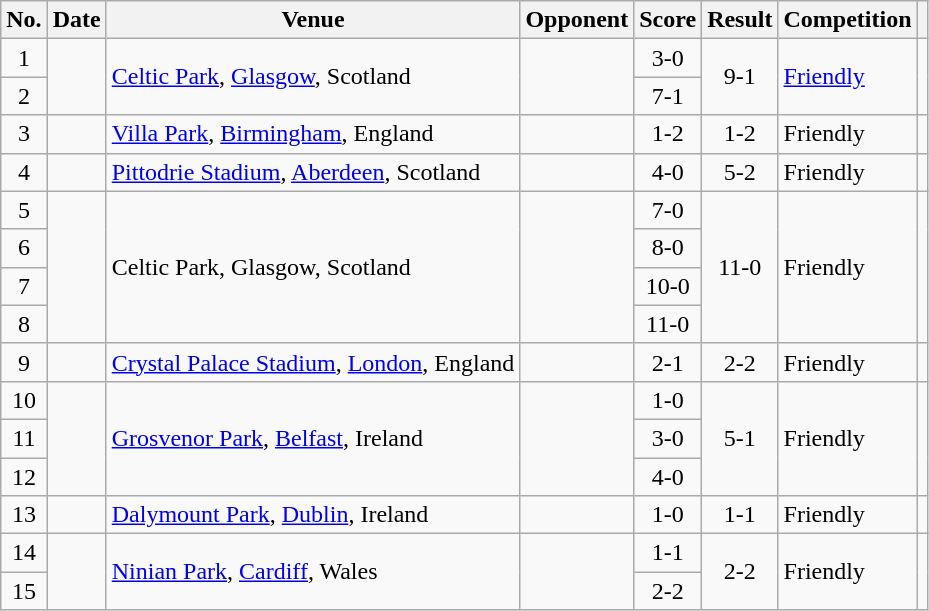<table class="wikitable sortable">
<tr>
<th scope="col">No.</th>
<th scope="col">Date</th>
<th scope="col">Venue</th>
<th scope="col">Opponent</th>
<th scope="col">Score</th>
<th scope="col">Result</th>
<th scope="col">Competition</th>
<th scope="col" class="unsortable"></th>
</tr>
<tr>
<td style="text-align:center">1</td>
<td rowspan="2"></td>
<td rowspan="2"><a href='#'>Celtic Park</a>, <a href='#'>Glasgow</a>, Scotland</td>
<td rowspan="2"></td>
<td style="text-align:center">3-0</td>
<td rowspan="2" style="text-align:center">9-1</td>
<td rowspan="2"><a href='#'>Friendly</a></td>
<td rowspan="2"></td>
</tr>
<tr>
<td style="text-align:center">2</td>
<td style="text-align:center">7-1</td>
</tr>
<tr>
<td style="text-align:center">3</td>
<td></td>
<td><a href='#'>Villa Park</a>, <a href='#'>Birmingham</a>, England</td>
<td></td>
<td style="text-align:center">1-2</td>
<td style="text-align:center">1-2</td>
<td>Friendly</td>
<td></td>
</tr>
<tr>
<td style="text-align:center">4</td>
<td></td>
<td><a href='#'>Pittodrie Stadium</a>, <a href='#'>Aberdeen</a>, Scotland</td>
<td></td>
<td style="text-align:center">4-0</td>
<td style="text-align:center">5-2</td>
<td>Friendly</td>
<td></td>
</tr>
<tr>
<td style="text-align:center">5</td>
<td rowspan="4"></td>
<td rowspan="4">Celtic Park, Glasgow, Scotland</td>
<td rowspan="4"></td>
<td style="text-align:center">7-0</td>
<td rowspan="4" style="text-align:center">11-0</td>
<td rowspan="4">Friendly</td>
<td rowspan="4"></td>
</tr>
<tr>
<td style="text-align:center">6</td>
<td style="text-align:center">8-0</td>
</tr>
<tr>
<td style="text-align:center">7</td>
<td style="text-align:center">10-0</td>
</tr>
<tr>
<td style="text-align:center">8</td>
<td style="text-align:center">11-0</td>
</tr>
<tr>
<td style="text-align:center">9</td>
<td></td>
<td><a href='#'>Crystal Palace Stadium</a>, <a href='#'>London</a>, England</td>
<td></td>
<td style="text-align:center">2-1</td>
<td style="text-align:center">2-2</td>
<td>Friendly</td>
<td></td>
</tr>
<tr>
<td style="text-align:center">10</td>
<td rowspan="3"></td>
<td rowspan="3"><a href='#'>Grosvenor Park</a>, <a href='#'>Belfast</a>, Ireland</td>
<td rowspan="3"></td>
<td style="text-align:center">1-0</td>
<td rowspan="3" style="text-align:center">5-1</td>
<td rowspan="3">Friendly</td>
<td rowspan="3"></td>
</tr>
<tr>
<td style="text-align:center">11</td>
<td style="text-align:center">3-0</td>
</tr>
<tr>
<td style="text-align:center">12</td>
<td style="text-align:center">4-0</td>
</tr>
<tr>
<td style="text-align:center">13</td>
<td></td>
<td><a href='#'>Dalymount Park</a>, <a href='#'>Dublin</a>, Ireland</td>
<td></td>
<td style="text-align:center">1-0</td>
<td style="text-align:center">1-1</td>
<td>Friendly</td>
<td></td>
</tr>
<tr>
<td style="text-align:center">14</td>
<td rowspan="2"></td>
<td rowspan="2"><a href='#'>Ninian Park</a>, <a href='#'>Cardiff</a>, Wales</td>
<td rowspan="2"></td>
<td style="text-align:center">1-1</td>
<td rowspan="2" style="text-align:center">2-2</td>
<td rowspan="2">Friendly</td>
<td rowspan="2"></td>
</tr>
<tr>
<td style="text-align:center">15</td>
<td style="text-align:center">2-2</td>
</tr>
</table>
